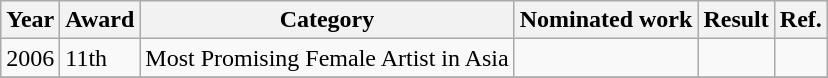<table class="wikitable">
<tr>
<th>Year</th>
<th>Award</th>
<th>Category</th>
<th>Nominated work</th>
<th>Result</th>
<th>Ref.</th>
</tr>
<tr>
<td>2006</td>
<td>11th</td>
<td>Most Promising Female Artist in Asia</td>
<td></td>
<td></td>
<td></td>
</tr>
<tr>
</tr>
</table>
